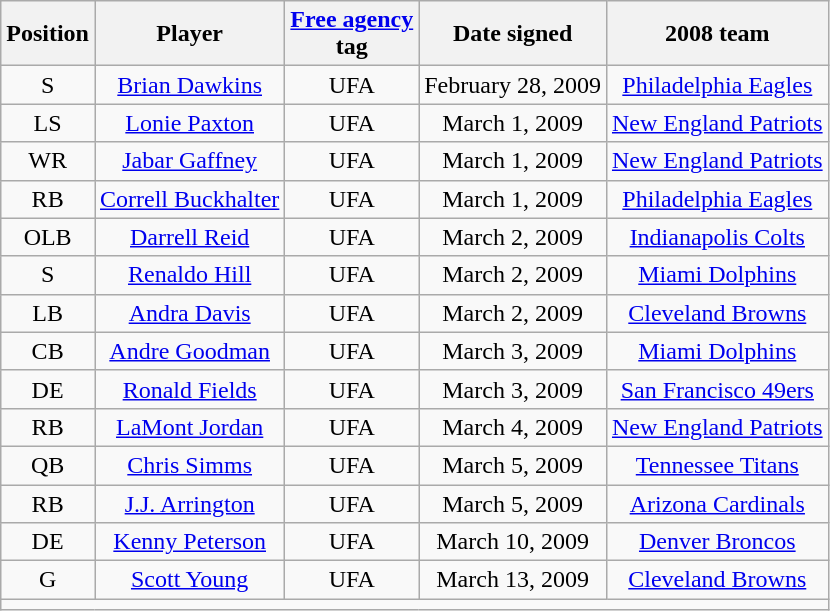<table class="wikitable">
<tr>
<th>Position</th>
<th>Player</th>
<th><a href='#'>Free agency</a><br>tag</th>
<th>Date signed</th>
<th>2008 team</th>
</tr>
<tr style="background:#ffddoo; text-align:center;">
<td>S</td>
<td><a href='#'>Brian Dawkins</a></td>
<td>UFA</td>
<td>February 28, 2009</td>
<td><a href='#'>Philadelphia Eagles</a></td>
</tr>
<tr style="background:#ffddoo; text-align:center;">
<td>LS</td>
<td><a href='#'>Lonie Paxton</a></td>
<td>UFA</td>
<td>March 1, 2009</td>
<td><a href='#'>New England Patriots</a></td>
</tr>
<tr style="background:#ffddoo; text-align:center;">
<td>WR</td>
<td><a href='#'>Jabar Gaffney</a></td>
<td>UFA</td>
<td>March 1, 2009</td>
<td><a href='#'>New England Patriots</a></td>
</tr>
<tr style="background:#ffddoo; text-align:center;">
<td>RB</td>
<td><a href='#'>Correll Buckhalter</a></td>
<td>UFA</td>
<td>March 1, 2009</td>
<td><a href='#'>Philadelphia Eagles</a></td>
</tr>
<tr style="background:#ffddoo; text-align:center;">
<td>OLB</td>
<td><a href='#'>Darrell Reid</a></td>
<td>UFA</td>
<td>March 2, 2009</td>
<td><a href='#'>Indianapolis Colts</a></td>
</tr>
<tr style="background:#ffddoo; text-align:center;">
<td>S</td>
<td><a href='#'>Renaldo Hill</a></td>
<td>UFA</td>
<td>March 2, 2009</td>
<td><a href='#'>Miami Dolphins</a></td>
</tr>
<tr style="background:#ffddoo; text-align:center;">
<td>LB</td>
<td><a href='#'>Andra Davis</a></td>
<td>UFA</td>
<td>March 2, 2009</td>
<td><a href='#'>Cleveland Browns</a></td>
</tr>
<tr style="background:#ffddoo; text-align:center;">
<td>CB</td>
<td><a href='#'>Andre Goodman</a></td>
<td>UFA</td>
<td>March 3, 2009</td>
<td><a href='#'>Miami Dolphins</a></td>
</tr>
<tr style="background:#ffddoo; text-align:center;">
<td>DE</td>
<td><a href='#'>Ronald Fields</a></td>
<td>UFA</td>
<td>March 3, 2009</td>
<td><a href='#'>San Francisco 49ers</a></td>
</tr>
<tr style="background:#ffddoo; text-align:center;">
<td>RB</td>
<td><a href='#'>LaMont Jordan</a></td>
<td>UFA</td>
<td>March 4, 2009</td>
<td><a href='#'>New England Patriots</a></td>
</tr>
<tr style="background:#ffddoo; text-align:center;">
<td>QB</td>
<td><a href='#'>Chris Simms</a></td>
<td>UFA</td>
<td>March 5, 2009</td>
<td><a href='#'>Tennessee Titans</a></td>
</tr>
<tr style="background:#ffddoo; text-align:center;">
<td>RB</td>
<td><a href='#'>J.J. Arrington</a></td>
<td>UFA</td>
<td>March 5, 2009</td>
<td><a href='#'>Arizona Cardinals</a></td>
</tr>
<tr style="background:#ffddoo; text-align:center;">
<td>DE</td>
<td><a href='#'>Kenny Peterson</a></td>
<td>UFA</td>
<td>March 10, 2009</td>
<td><a href='#'>Denver Broncos</a></td>
</tr>
<tr style="background:#ffddoo; text-align:center;">
<td>G</td>
<td><a href='#'>Scott Young</a></td>
<td>UFA</td>
<td>March 13, 2009</td>
<td><a href='#'>Cleveland Browns</a></td>
</tr>
<tr>
<td colspan="5"></td>
</tr>
</table>
